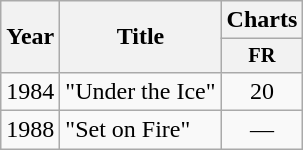<table class="wikitable">
<tr>
<th rowspan="2">Year</th>
<th rowspan="2">Title</th>
<th colspan="4">Charts</th>
</tr>
<tr style="width:3em;font-size:85%;">
<th>FR</th>
</tr>
<tr>
<td align="center">1984</td>
<td>"Under the Ice"</td>
<td align="center">20</td>
</tr>
<tr>
<td align="center">1988</td>
<td>"Set on Fire"</td>
<td align="center">—</td>
</tr>
</table>
